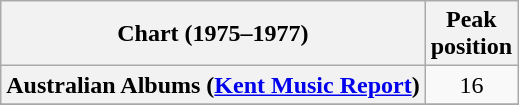<table class="wikitable sortable plainrowheaders" style="text-align:center">
<tr>
<th scope="col">Chart (1975–1977)</th>
<th scope="col">Peak<br>position</th>
</tr>
<tr>
<th scope="row">Australian Albums (<a href='#'>Kent Music Report</a>)</th>
<td>16</td>
</tr>
<tr>
</tr>
<tr>
</tr>
<tr>
</tr>
<tr>
</tr>
</table>
